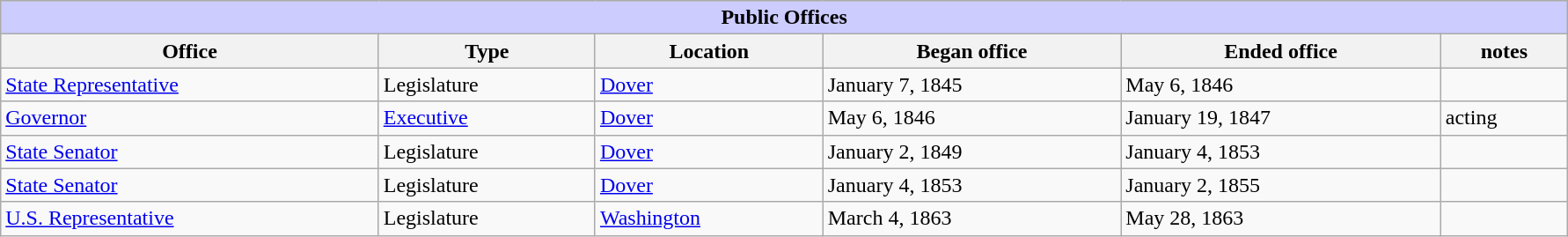<table class=wikitable style="width: 94%" style="text-align: center;" align="center">
<tr bgcolor=#cccccc>
<th colspan=7 style="background: #ccccff;">Public Offices</th>
</tr>
<tr>
<th><strong>Office</strong></th>
<th><strong>Type</strong></th>
<th><strong>Location</strong></th>
<th><strong>Began office</strong></th>
<th><strong>Ended office</strong></th>
<th><strong>notes</strong></th>
</tr>
<tr>
<td><a href='#'>State Representative</a></td>
<td>Legislature</td>
<td><a href='#'>Dover</a></td>
<td>January 7, 1845</td>
<td>May 6, 1846</td>
<td></td>
</tr>
<tr>
<td><a href='#'>Governor</a></td>
<td><a href='#'>Executive</a></td>
<td><a href='#'>Dover</a></td>
<td>May 6, 1846</td>
<td>January 19, 1847</td>
<td>acting</td>
</tr>
<tr>
<td><a href='#'>State Senator</a></td>
<td>Legislature</td>
<td><a href='#'>Dover</a></td>
<td>January 2, 1849</td>
<td>January 4, 1853</td>
<td></td>
</tr>
<tr>
<td><a href='#'>State Senator</a></td>
<td>Legislature</td>
<td><a href='#'>Dover</a></td>
<td>January 4, 1853</td>
<td>January 2, 1855</td>
<td></td>
</tr>
<tr>
<td><a href='#'>U.S. Representative</a></td>
<td>Legislature</td>
<td><a href='#'>Washington</a></td>
<td>March 4, 1863</td>
<td>May 28, 1863</td>
<td></td>
</tr>
</table>
